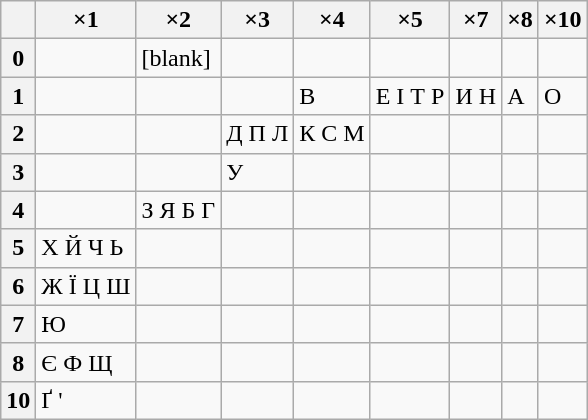<table class="wikitable floatright">
<tr>
<th></th>
<th>×1</th>
<th>×2</th>
<th>×3</th>
<th>×4</th>
<th>×5</th>
<th>×7</th>
<th>×8</th>
<th>×10</th>
</tr>
<tr>
<th>0</th>
<td></td>
<td>[blank]</td>
<td></td>
<td></td>
<td></td>
<td></td>
<td></td>
<td></td>
</tr>
<tr>
<th>1</th>
<td></td>
<td></td>
<td></td>
<td>В</td>
<td>Е І Т Р</td>
<td>И Н</td>
<td>А</td>
<td>О</td>
</tr>
<tr>
<th>2</th>
<td></td>
<td></td>
<td>Д П Л</td>
<td>К С М</td>
<td></td>
<td></td>
<td></td>
<td></td>
</tr>
<tr>
<th>3</th>
<td></td>
<td></td>
<td>У</td>
<td></td>
<td></td>
<td></td>
<td></td>
<td></td>
</tr>
<tr>
<th>4</th>
<td></td>
<td>З Я Б Г</td>
<td></td>
<td></td>
<td></td>
<td></td>
<td></td>
<td></td>
</tr>
<tr>
<th>5</th>
<td>Х Й Ч Ь</td>
<td></td>
<td></td>
<td></td>
<td></td>
<td></td>
<td></td>
<td></td>
</tr>
<tr>
<th>6</th>
<td>Ж Ї Ц Ш</td>
<td></td>
<td></td>
<td></td>
<td></td>
<td></td>
<td></td>
<td></td>
</tr>
<tr>
<th>7</th>
<td>Ю</td>
<td></td>
<td></td>
<td></td>
<td></td>
<td></td>
<td></td>
<td></td>
</tr>
<tr>
<th>8</th>
<td>Є Ф Щ</td>
<td></td>
<td></td>
<td></td>
<td></td>
<td></td>
<td></td>
<td></td>
</tr>
<tr>
<th>10</th>
<td>Ґ '</td>
<td></td>
<td></td>
<td></td>
<td></td>
<td></td>
<td></td>
<td></td>
</tr>
</table>
